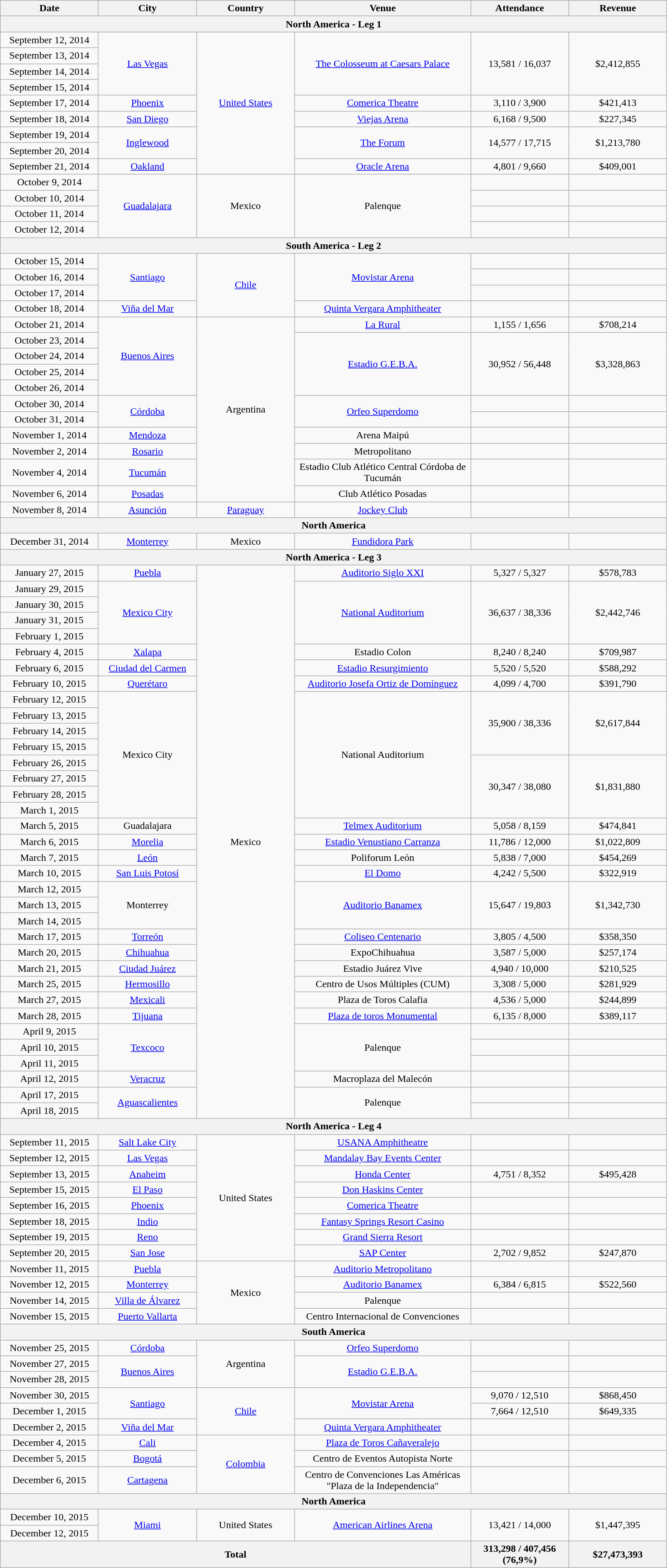<table class="wikitable" style="text-align:center;">
<tr>
<th width="150">Date</th>
<th width="150">City</th>
<th width="150">Country</th>
<th width="275">Venue</th>
<th width="150">Attendance</th>
<th width="150">Revenue</th>
</tr>
<tr>
<th colspan="7">North America - Leg 1</th>
</tr>
<tr>
<td>September 12, 2014</td>
<td rowspan="4"><a href='#'>Las Vegas</a></td>
<td rowspan="9"><a href='#'>United States</a></td>
<td rowspan="4"><a href='#'>The Colosseum at Caesars Palace</a></td>
<td rowspan="4">13,581 / 16,037</td>
<td rowspan="4">$2,412,855</td>
</tr>
<tr>
<td>September 13, 2014</td>
</tr>
<tr>
<td>September 14, 2014</td>
</tr>
<tr>
<td>September 15, 2014</td>
</tr>
<tr>
<td>September 17, 2014</td>
<td><a href='#'>Phoenix</a></td>
<td><a href='#'>Comerica Theatre</a></td>
<td>3,110 / 3,900</td>
<td>$421,413</td>
</tr>
<tr>
<td>September 18, 2014</td>
<td><a href='#'>San Diego</a></td>
<td><a href='#'>Viejas Arena</a></td>
<td>6,168 / 9,500</td>
<td>$227,345</td>
</tr>
<tr>
<td>September 19, 2014</td>
<td rowspan="2"><a href='#'>Inglewood</a></td>
<td rowspan="2"><a href='#'>The Forum</a></td>
<td rowspan="2">14,577 / 17,715</td>
<td rowspan="2">$1,213,780</td>
</tr>
<tr>
<td>September 20, 2014</td>
</tr>
<tr>
<td>September 21, 2014</td>
<td><a href='#'>Oakland</a></td>
<td><a href='#'>Oracle Arena</a></td>
<td>4,801 / 9,660</td>
<td>$409,001</td>
</tr>
<tr>
<td>October 9, 2014</td>
<td rowspan="4"><a href='#'>Guadalajara</a></td>
<td rowspan="4">Mexico</td>
<td rowspan="4">Palenque</td>
<td></td>
<td></td>
</tr>
<tr>
<td>October 10, 2014</td>
<td></td>
<td></td>
</tr>
<tr>
<td>October 11, 2014</td>
<td></td>
<td></td>
</tr>
<tr>
<td>October 12, 2014</td>
<td></td>
<td></td>
</tr>
<tr>
<th colspan="7">South America - Leg 2</th>
</tr>
<tr>
<td>October 15, 2014</td>
<td rowspan="3"><a href='#'>Santiago</a></td>
<td rowspan="4"><a href='#'>Chile</a></td>
<td rowspan="3"><a href='#'>Movistar Arena</a></td>
<td></td>
<td></td>
</tr>
<tr>
<td>October 16, 2014</td>
<td></td>
<td></td>
</tr>
<tr>
<td>October 17, 2014</td>
<td></td>
<td></td>
</tr>
<tr>
<td>October 18, 2014</td>
<td><a href='#'>Viña del Mar</a></td>
<td><a href='#'>Quinta Vergara Amphitheater</a></td>
<td></td>
<td></td>
</tr>
<tr>
<td>October 21, 2014</td>
<td rowspan="5"><a href='#'>Buenos Aires</a></td>
<td rowspan="11">Argentina</td>
<td><a href='#'>La Rural</a></td>
<td>1,155 / 1,656</td>
<td>$708,214</td>
</tr>
<tr>
<td>October 23, 2014</td>
<td rowspan="4"><a href='#'>Estadio G.E.B.A.</a></td>
<td rowspan="4">30,952 / 56,448</td>
<td rowspan="4">$3,328,863</td>
</tr>
<tr>
<td>October 24, 2014</td>
</tr>
<tr>
<td>October 25, 2014</td>
</tr>
<tr>
<td>October 26, 2014</td>
</tr>
<tr>
<td>October 30, 2014</td>
<td rowspan="2"><a href='#'>Córdoba</a></td>
<td rowspan="2"><a href='#'>Orfeo Superdomo</a></td>
<td></td>
<td></td>
</tr>
<tr>
<td>October 31, 2014</td>
<td></td>
<td></td>
</tr>
<tr>
<td>November 1, 2014</td>
<td><a href='#'>Mendoza</a></td>
<td>Arena Maipú</td>
<td></td>
<td></td>
</tr>
<tr>
<td>November 2, 2014</td>
<td><a href='#'>Rosario</a></td>
<td>Metropolitano</td>
<td></td>
<td></td>
</tr>
<tr>
<td>November 4, 2014</td>
<td><a href='#'>Tucumán</a></td>
<td>Estadio Club Atlético Central Córdoba de Tucumán</td>
<td></td>
<td></td>
</tr>
<tr>
<td>November 6, 2014</td>
<td><a href='#'>Posadas</a></td>
<td>Club Atlético Posadas</td>
<td></td>
<td></td>
</tr>
<tr>
<td>November 8, 2014</td>
<td><a href='#'>Asunción</a></td>
<td><a href='#'>Paraguay</a></td>
<td><a href='#'>Jockey Club</a></td>
<td></td>
<td></td>
</tr>
<tr>
<th colspan="7">North America</th>
</tr>
<tr>
<td>December 31, 2014</td>
<td><a href='#'>Monterrey</a></td>
<td>Mexico</td>
<td><a href='#'>Fundidora Park</a></td>
<td></td>
<td></td>
</tr>
<tr>
<th colspan="7">North America - Leg 3</th>
</tr>
<tr>
<td>January 27, 2015</td>
<td><a href='#'>Puebla</a></td>
<td rowspan="35">Mexico</td>
<td><a href='#'>Auditorio Siglo XXI</a></td>
<td>5,327 / 5,327</td>
<td>$578,783</td>
</tr>
<tr>
<td>January 29, 2015</td>
<td rowspan="4"><a href='#'>Mexico City</a></td>
<td rowspan="4"><a href='#'>National Auditorium</a></td>
<td rowspan="4">36,637 / 38,336</td>
<td rowspan="4">$2,442,746</td>
</tr>
<tr>
<td>January 30, 2015</td>
</tr>
<tr>
<td>January 31, 2015</td>
</tr>
<tr>
<td>February 1, 2015</td>
</tr>
<tr>
<td>February 4, 2015</td>
<td><a href='#'>Xalapa</a></td>
<td>Estadio Colon</td>
<td>8,240 / 8,240</td>
<td>$709,987</td>
</tr>
<tr>
<td>February 6, 2015</td>
<td><a href='#'>Ciudad del Carmen</a></td>
<td><a href='#'>Estadio Resurgimiento</a></td>
<td>5,520 / 5,520</td>
<td>$588,292</td>
</tr>
<tr>
<td>February 10, 2015</td>
<td><a href='#'>Querétaro</a></td>
<td><a href='#'>Auditorio Josefa Ortiz de Domínguez</a></td>
<td>4,099 / 4,700</td>
<td>$391,790</td>
</tr>
<tr>
<td>February 12, 2015</td>
<td rowspan="8">Mexico City</td>
<td rowspan="8">National Auditorium</td>
<td rowspan="4">35,900 / 38,336</td>
<td rowspan="4">$2,617,844</td>
</tr>
<tr>
<td>February 13, 2015</td>
</tr>
<tr>
<td>February 14, 2015</td>
</tr>
<tr>
<td>February 15, 2015</td>
</tr>
<tr>
<td>February 26, 2015</td>
<td rowspan="4">30,347 / 38,080</td>
<td rowspan="4">$1,831,880</td>
</tr>
<tr>
<td>February 27, 2015</td>
</tr>
<tr>
<td>February 28, 2015</td>
</tr>
<tr>
<td>March 1, 2015</td>
</tr>
<tr>
<td>March 5, 2015</td>
<td>Guadalajara</td>
<td><a href='#'>Telmex Auditorium</a></td>
<td>5,058 / 8,159</td>
<td>$474,841</td>
</tr>
<tr>
<td>March 6, 2015</td>
<td><a href='#'>Morelia</a></td>
<td><a href='#'>Estadio Venustiano Carranza</a></td>
<td>11,786 / 12,000</td>
<td>$1,022,809</td>
</tr>
<tr>
<td>March 7, 2015</td>
<td><a href='#'>León</a></td>
<td>Poliforum León</td>
<td>5,838 / 7,000</td>
<td>$454,269</td>
</tr>
<tr>
<td>March 10, 2015</td>
<td><a href='#'>San Luis Potosí</a></td>
<td><a href='#'>El Domo</a></td>
<td>4,242 / 5,500</td>
<td>$322,919</td>
</tr>
<tr>
<td>March 12, 2015</td>
<td rowspan="3">Monterrey</td>
<td rowspan="3"><a href='#'>Auditorio Banamex</a></td>
<td rowspan="3">15,647 / 19,803</td>
<td rowspan="3">$1,342,730</td>
</tr>
<tr>
<td>March 13, 2015</td>
</tr>
<tr>
<td>March 14, 2015</td>
</tr>
<tr>
<td>March 17, 2015</td>
<td><a href='#'>Torreón</a></td>
<td><a href='#'>Coliseo Centenario</a></td>
<td>3,805 / 4,500</td>
<td>$358,350</td>
</tr>
<tr>
<td>March 20, 2015</td>
<td><a href='#'>Chihuahua</a></td>
<td>ExpoChihuahua</td>
<td>3,587 / 5,000</td>
<td>$257,174</td>
</tr>
<tr>
<td>March 21, 2015</td>
<td><a href='#'>Ciudad Juárez</a></td>
<td>Estadio Juárez Vive</td>
<td>4,940 / 10,000</td>
<td>$210,525</td>
</tr>
<tr>
<td>March 25, 2015</td>
<td><a href='#'>Hermosillo</a></td>
<td>Centro de Usos Múltiples (CUM)</td>
<td>3,308 / 5,000</td>
<td>$281,929</td>
</tr>
<tr>
<td>March 27, 2015</td>
<td><a href='#'>Mexicali</a></td>
<td>Plaza de Toros Calafia</td>
<td>4,536 / 5,000</td>
<td>$244,899</td>
</tr>
<tr>
<td>March 28, 2015</td>
<td><a href='#'>Tijuana</a></td>
<td><a href='#'>Plaza de toros Monumental</a></td>
<td>6,135 / 8,000</td>
<td>$389,117</td>
</tr>
<tr>
<td>April 9, 2015</td>
<td rowspan="3"><a href='#'>Texcoco</a></td>
<td rowspan="3">Palenque</td>
<td></td>
<td></td>
</tr>
<tr>
<td>April 10, 2015</td>
<td></td>
<td></td>
</tr>
<tr>
<td>April 11, 2015</td>
<td></td>
<td></td>
</tr>
<tr>
<td>April 12, 2015</td>
<td><a href='#'>Veracruz</a></td>
<td>Macroplaza del Malecón</td>
<td></td>
<td></td>
</tr>
<tr>
<td>April 17, 2015</td>
<td rowspan="2"><a href='#'>Aguascalientes</a></td>
<td rowspan="2">Palenque</td>
<td></td>
<td></td>
</tr>
<tr>
<td>April 18, 2015</td>
<td></td>
<td></td>
</tr>
<tr>
<th colspan="7">North America - Leg 4</th>
</tr>
<tr>
<td>September 11, 2015</td>
<td><a href='#'>Salt Lake City</a></td>
<td rowspan="8">United States</td>
<td><a href='#'>USANA Amphitheatre</a></td>
<td></td>
<td></td>
</tr>
<tr>
<td>September 12, 2015</td>
<td><a href='#'>Las Vegas</a></td>
<td><a href='#'>Mandalay Bay Events Center</a></td>
<td></td>
<td></td>
</tr>
<tr>
<td>September 13, 2015</td>
<td><a href='#'>Anaheim</a></td>
<td><a href='#'>Honda Center</a></td>
<td>4,751 / 8,352</td>
<td>$495,428</td>
</tr>
<tr>
<td>September 15, 2015</td>
<td><a href='#'>El Paso</a></td>
<td><a href='#'>Don Haskins Center</a></td>
<td></td>
<td></td>
</tr>
<tr>
<td>September 16, 2015</td>
<td><a href='#'>Phoenix</a></td>
<td><a href='#'>Comerica Theatre</a></td>
<td></td>
<td></td>
</tr>
<tr>
<td>September 18, 2015</td>
<td><a href='#'>Indio</a></td>
<td><a href='#'>Fantasy Springs Resort Casino</a></td>
<td></td>
<td></td>
</tr>
<tr>
<td>September 19, 2015</td>
<td><a href='#'>Reno</a></td>
<td><a href='#'>Grand Sierra Resort</a></td>
<td></td>
<td></td>
</tr>
<tr>
<td>September 20, 2015</td>
<td><a href='#'>San Jose</a></td>
<td><a href='#'>SAP Center</a></td>
<td>2,702 / 9,852</td>
<td>$247,870</td>
</tr>
<tr>
<td>November 11, 2015</td>
<td><a href='#'>Puebla</a></td>
<td rowspan="4">Mexico</td>
<td><a href='#'>Auditorio Metropolitano</a></td>
<td></td>
<td></td>
</tr>
<tr>
<td>November 12, 2015</td>
<td><a href='#'>Monterrey</a></td>
<td><a href='#'>Auditorio Banamex</a></td>
<td>6,384 / 6,815</td>
<td>$522,560</td>
</tr>
<tr>
<td>November 14, 2015</td>
<td><a href='#'>Villa de Álvarez</a></td>
<td>Palenque</td>
<td></td>
<td></td>
</tr>
<tr>
<td>November 15, 2015</td>
<td><a href='#'>Puerto Vallarta</a></td>
<td>Centro Internacional de Convenciones</td>
<td></td>
<td></td>
</tr>
<tr>
<th colspan="7">South America</th>
</tr>
<tr>
<td>November 25, 2015</td>
<td><a href='#'>Córdoba</a></td>
<td rowspan="3">Argentina</td>
<td><a href='#'>Orfeo Superdomo</a></td>
<td></td>
<td></td>
</tr>
<tr>
<td>November 27, 2015</td>
<td rowspan="2"><a href='#'>Buenos Aires</a></td>
<td rowspan="2"><a href='#'>Estadio G.E.B.A.</a></td>
<td></td>
<td></td>
</tr>
<tr>
<td>November 28, 2015</td>
<td></td>
<td></td>
</tr>
<tr>
<td>November 30, 2015</td>
<td rowspan="2"><a href='#'>Santiago</a></td>
<td rowspan="3"><a href='#'>Chile</a></td>
<td rowspan="2"><a href='#'>Movistar Arena</a></td>
<td>9,070 / 12,510</td>
<td>$868,450</td>
</tr>
<tr>
<td>December 1, 2015</td>
<td>7,664 / 12,510</td>
<td>$649,335</td>
</tr>
<tr>
<td>December 2, 2015</td>
<td><a href='#'>Viña del Mar</a></td>
<td><a href='#'>Quinta Vergara Amphitheater</a></td>
<td></td>
<td></td>
</tr>
<tr>
<td>December 4, 2015</td>
<td><a href='#'>Cali</a></td>
<td rowspan="3"><a href='#'>Colombia</a></td>
<td><a href='#'>Plaza de Toros Cañaveralejo</a></td>
<td></td>
<td></td>
</tr>
<tr>
<td>December 5, 2015</td>
<td><a href='#'>Bogotá</a></td>
<td>Centro de Eventos Autopista Norte </td>
<td></td>
<td></td>
</tr>
<tr>
<td>December 6, 2015</td>
<td><a href='#'>Cartagena</a></td>
<td>Centro de Convenciones Las Américas "Plaza de la Independencia"</td>
<td></td>
<td></td>
</tr>
<tr>
<th colspan="7">North America</th>
</tr>
<tr>
<td>December 10, 2015</td>
<td rowspan="2"><a href='#'>Miami</a></td>
<td rowspan="2">United States</td>
<td rowspan="2"><a href='#'>American Airlines Arena</a></td>
<td rowspan="2">13,421 / 14,000</td>
<td rowspan="2">$1,447,395</td>
</tr>
<tr>
<td>December 12, 2015</td>
</tr>
<tr>
<th colspan="4">Total</th>
<th>313,298 / 407,456 (76,9%)</th>
<th>$27,473,393</th>
</tr>
</table>
